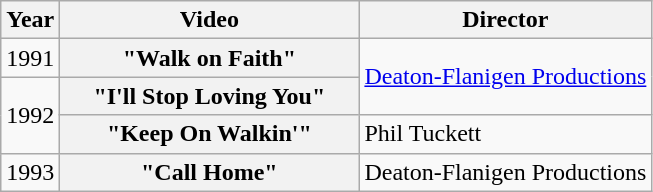<table class="wikitable plainrowheaders">
<tr>
<th>Year</th>
<th style="width:12em;">Video</th>
<th>Director</th>
</tr>
<tr>
<td>1991</td>
<th scope="row">"Walk on Faith"</th>
<td rowspan="2"><a href='#'>Deaton-Flanigen Productions</a></td>
</tr>
<tr>
<td rowspan="2">1992</td>
<th scope="row">"I'll Stop Loving You"</th>
</tr>
<tr>
<th scope="row">"Keep On Walkin'"</th>
<td>Phil Tuckett</td>
</tr>
<tr>
<td>1993</td>
<th scope="row">"Call Home"</th>
<td>Deaton-Flanigen Productions</td>
</tr>
</table>
